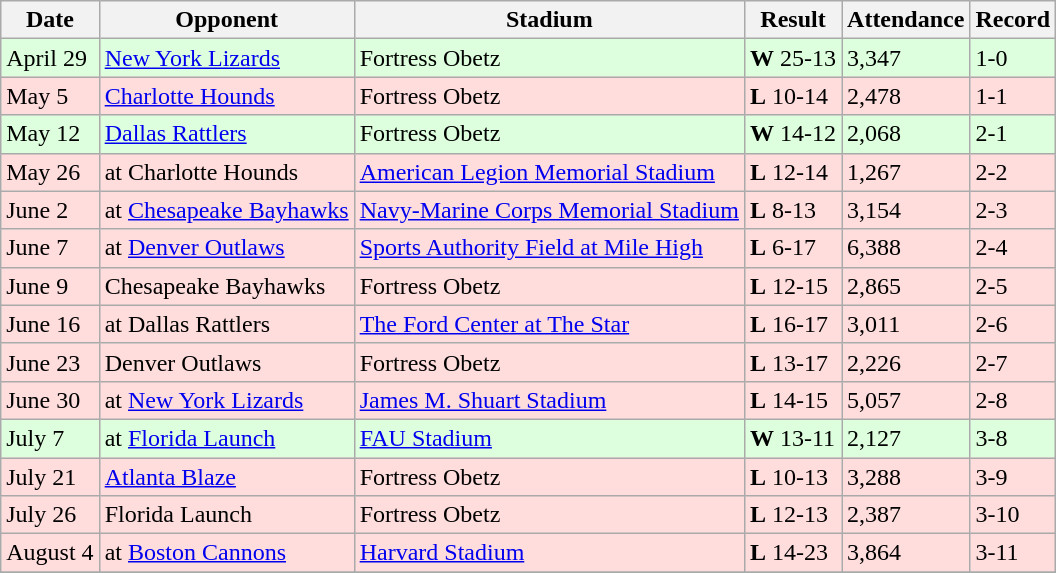<table class="wikitable">
<tr>
<th>Date</th>
<th>Opponent</th>
<th>Stadium</th>
<th>Result</th>
<th>Attendance</th>
<th>Record</th>
</tr>
<tr bgcolor="DDFFDD">
<td>April 29</td>
<td><a href='#'>New York Lizards</a></td>
<td>Fortress Obetz</td>
<td><strong>W</strong> 25-13</td>
<td>3,347</td>
<td>1-0</td>
</tr>
<tr bgcolor="FFDDDD">
<td>May 5</td>
<td><a href='#'>Charlotte Hounds</a></td>
<td>Fortress Obetz</td>
<td><strong>L</strong> 10-14</td>
<td>2,478</td>
<td>1-1</td>
</tr>
<tr bgcolor="DDFFDD">
<td>May 12</td>
<td><a href='#'>Dallas Rattlers</a></td>
<td>Fortress Obetz</td>
<td><strong>W</strong> 14-12</td>
<td>2,068</td>
<td>2-1</td>
</tr>
<tr bgcolor="FFDDDD">
<td>May 26</td>
<td>at Charlotte Hounds</td>
<td><a href='#'>American Legion Memorial Stadium</a></td>
<td><strong>L</strong> 12-14</td>
<td>1,267</td>
<td>2-2</td>
</tr>
<tr bgcolor="FFDDDD">
<td>June 2</td>
<td>at <a href='#'>Chesapeake Bayhawks</a></td>
<td><a href='#'>Navy-Marine Corps Memorial Stadium</a></td>
<td><strong>L</strong> 8-13</td>
<td>3,154</td>
<td>2-3</td>
</tr>
<tr bgcolor="FFDDDD">
<td>June 7</td>
<td>at <a href='#'>Denver Outlaws</a></td>
<td><a href='#'>Sports Authority Field at Mile High</a></td>
<td><strong>L</strong> 6-17</td>
<td>6,388</td>
<td>2-4</td>
</tr>
<tr bgcolor="FFDDDD">
<td>June 9</td>
<td>Chesapeake Bayhawks</td>
<td>Fortress Obetz</td>
<td><strong>L</strong> 12-15</td>
<td>2,865</td>
<td>2-5</td>
</tr>
<tr bgcolor="FFDDDD">
<td>June 16</td>
<td>at Dallas Rattlers</td>
<td><a href='#'>The Ford Center at The Star</a></td>
<td><strong>L</strong> 16-17</td>
<td>3,011</td>
<td>2-6</td>
</tr>
<tr bgcolor="FFDDDD">
<td>June 23</td>
<td>Denver Outlaws</td>
<td>Fortress Obetz</td>
<td><strong>L</strong> 13-17</td>
<td>2,226</td>
<td>2-7</td>
</tr>
<tr bgcolor="FFDDDD">
<td>June 30</td>
<td>at <a href='#'>New York Lizards</a></td>
<td><a href='#'>James M. Shuart Stadium</a></td>
<td><strong>L</strong> 14-15</td>
<td>5,057</td>
<td>2-8</td>
</tr>
<tr bgcolor="DDFFDD">
<td>July 7</td>
<td>at <a href='#'>Florida Launch</a></td>
<td><a href='#'>FAU Stadium</a></td>
<td><strong>W</strong> 13-11</td>
<td>2,127</td>
<td>3-8</td>
</tr>
<tr bgcolor="FFDDDD">
<td>July 21</td>
<td><a href='#'>Atlanta Blaze</a></td>
<td>Fortress Obetz</td>
<td><strong>L</strong> 10-13</td>
<td>3,288</td>
<td>3-9</td>
</tr>
<tr bgcolor="FFDDDD">
<td>July 26</td>
<td>Florida Launch</td>
<td>Fortress Obetz</td>
<td><strong>L</strong> 12-13</td>
<td>2,387</td>
<td>3-10</td>
</tr>
<tr bgcolor="FFDDDD">
<td>August 4</td>
<td>at <a href='#'>Boston Cannons</a></td>
<td><a href='#'>Harvard Stadium</a></td>
<td><strong>L</strong> 14-23</td>
<td>3,864</td>
<td>3-11</td>
</tr>
<tr>
</tr>
</table>
